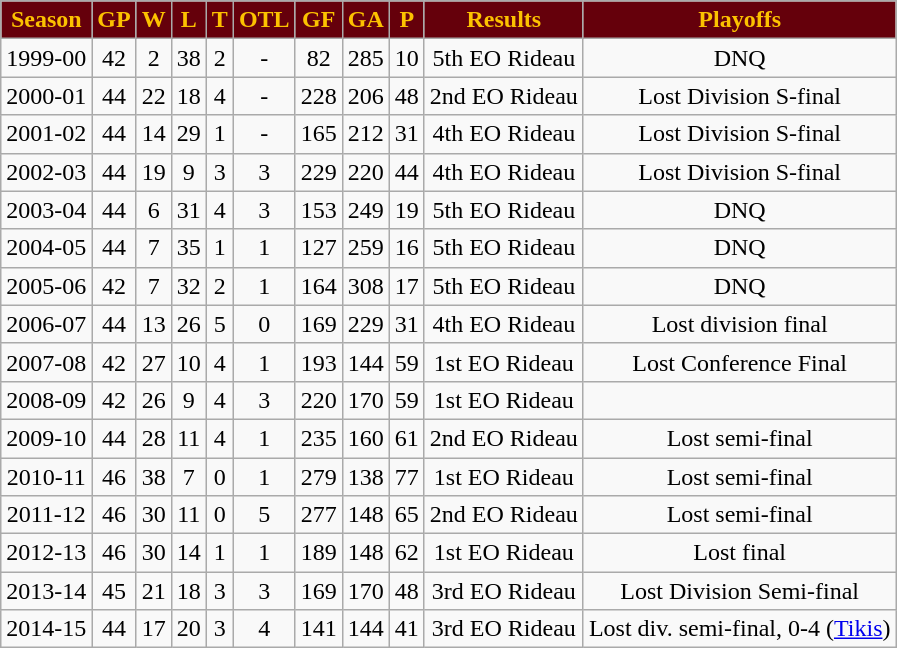<table class="wikitable">
<tr align="center" style="color: #FCC200" bgcolor="#65000B">
<td><strong>Season</strong></td>
<td><strong>GP</strong></td>
<td><strong>W</strong></td>
<td><strong>L</strong></td>
<td><strong>T</strong></td>
<td><strong>OTL</strong></td>
<td><strong>GF</strong></td>
<td><strong>GA</strong></td>
<td><strong>P</strong></td>
<td><strong>Results</strong></td>
<td><strong>Playoffs</strong></td>
</tr>
<tr align="center">
<td>1999-00</td>
<td>42</td>
<td>2</td>
<td>38</td>
<td>2</td>
<td>-</td>
<td>82</td>
<td>285</td>
<td>10</td>
<td>5th EO Rideau</td>
<td>DNQ</td>
</tr>
<tr align="center">
<td>2000-01</td>
<td>44</td>
<td>22</td>
<td>18</td>
<td>4</td>
<td>-</td>
<td>228</td>
<td>206</td>
<td>48</td>
<td>2nd EO Rideau</td>
<td>Lost Division S-final</td>
</tr>
<tr align="center">
<td>2001-02</td>
<td>44</td>
<td>14</td>
<td>29</td>
<td>1</td>
<td>-</td>
<td>165</td>
<td>212</td>
<td>31</td>
<td>4th EO Rideau</td>
<td>Lost Division S-final</td>
</tr>
<tr align="center">
<td>2002-03</td>
<td>44</td>
<td>19</td>
<td>9</td>
<td>3</td>
<td>3</td>
<td>229</td>
<td>220</td>
<td>44</td>
<td>4th EO Rideau</td>
<td>Lost Division S-final</td>
</tr>
<tr align="center">
<td>2003-04</td>
<td>44</td>
<td>6</td>
<td>31</td>
<td>4</td>
<td>3</td>
<td>153</td>
<td>249</td>
<td>19</td>
<td>5th EO Rideau</td>
<td>DNQ</td>
</tr>
<tr align="center">
<td>2004-05</td>
<td>44</td>
<td>7</td>
<td>35</td>
<td>1</td>
<td>1</td>
<td>127</td>
<td>259</td>
<td>16</td>
<td>5th EO Rideau</td>
<td>DNQ</td>
</tr>
<tr align="center">
<td>2005-06</td>
<td>42</td>
<td>7</td>
<td>32</td>
<td>2</td>
<td>1</td>
<td>164</td>
<td>308</td>
<td>17</td>
<td>5th EO Rideau</td>
<td>DNQ</td>
</tr>
<tr align="center">
<td>2006-07</td>
<td>44</td>
<td>13</td>
<td>26</td>
<td>5</td>
<td>0</td>
<td>169</td>
<td>229</td>
<td>31</td>
<td>4th EO Rideau</td>
<td>Lost division final</td>
</tr>
<tr align="center">
<td>2007-08</td>
<td>42</td>
<td>27</td>
<td>10</td>
<td>4</td>
<td>1</td>
<td>193</td>
<td>144</td>
<td>59</td>
<td>1st EO Rideau</td>
<td>Lost Conference Final</td>
</tr>
<tr align="center">
<td>2008-09</td>
<td>42</td>
<td>26</td>
<td>9</td>
<td>4</td>
<td>3</td>
<td>220</td>
<td>170</td>
<td>59</td>
<td>1st EO Rideau</td>
<td></td>
</tr>
<tr align="center">
<td>2009-10</td>
<td>44</td>
<td>28</td>
<td>11</td>
<td>4</td>
<td>1</td>
<td>235</td>
<td>160</td>
<td>61</td>
<td>2nd EO Rideau</td>
<td>Lost semi-final</td>
</tr>
<tr align="center">
<td>2010-11</td>
<td>46</td>
<td>38</td>
<td>7</td>
<td>0</td>
<td>1</td>
<td>279</td>
<td>138</td>
<td>77</td>
<td>1st EO Rideau</td>
<td>Lost semi-final</td>
</tr>
<tr align="center">
<td>2011-12</td>
<td>46</td>
<td>30</td>
<td>11</td>
<td>0</td>
<td>5</td>
<td>277</td>
<td>148</td>
<td>65</td>
<td>2nd EO Rideau</td>
<td>Lost semi-final</td>
</tr>
<tr align="center">
<td>2012-13</td>
<td>46</td>
<td>30</td>
<td>14</td>
<td>1</td>
<td>1</td>
<td>189</td>
<td>148</td>
<td>62</td>
<td>1st EO Rideau</td>
<td>Lost final</td>
</tr>
<tr align="center">
<td>2013-14</td>
<td>45</td>
<td>21</td>
<td>18</td>
<td>3</td>
<td>3</td>
<td>169</td>
<td>170</td>
<td>48</td>
<td>3rd EO Rideau</td>
<td>Lost Division Semi-final</td>
</tr>
<tr align="center">
<td>2014-15</td>
<td>44</td>
<td>17</td>
<td>20</td>
<td>3</td>
<td>4</td>
<td>141</td>
<td>144</td>
<td>41</td>
<td>3rd EO Rideau</td>
<td>Lost div. semi-final, 0-4 (<a href='#'>Tikis</a>)</td>
</tr>
</table>
